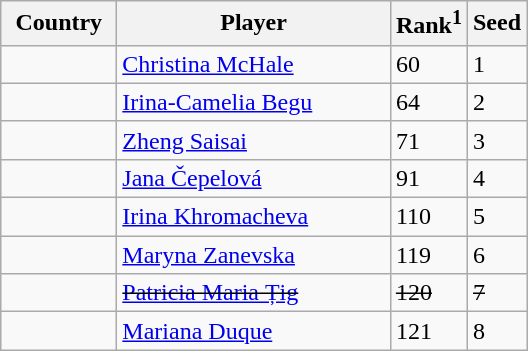<table class="sortable wikitable">
<tr>
<th width="70">Country</th>
<th width="175">Player</th>
<th>Rank<sup>1</sup></th>
<th>Seed</th>
</tr>
<tr>
<td></td>
<td><a href='#'>Christina McHale</a></td>
<td>60</td>
<td>1</td>
</tr>
<tr>
<td></td>
<td><a href='#'>Irina-Camelia Begu</a></td>
<td>64</td>
<td>2</td>
</tr>
<tr>
<td></td>
<td><a href='#'>Zheng Saisai</a></td>
<td>71</td>
<td>3</td>
</tr>
<tr>
<td></td>
<td><a href='#'>Jana Čepelová</a></td>
<td>91</td>
<td>4</td>
</tr>
<tr>
<td></td>
<td><a href='#'>Irina Khromacheva</a></td>
<td>110</td>
<td>5</td>
</tr>
<tr>
<td></td>
<td><a href='#'>Maryna Zanevska</a></td>
<td>119</td>
<td>6</td>
</tr>
<tr>
<td><s></s></td>
<td><s><a href='#'>Patricia Maria Țig</a></s></td>
<td><s>120</s></td>
<td><s>7</s></td>
</tr>
<tr>
<td></td>
<td><a href='#'>Mariana Duque</a></td>
<td>121</td>
<td>8</td>
</tr>
</table>
